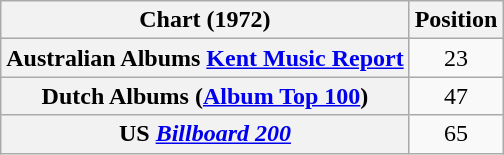<table class="wikitable sortable plainrowheaders" style="text-align:center">
<tr>
<th scope="col">Chart (1972)</th>
<th scope="col">Position</th>
</tr>
<tr>
<th scope="row">Australian Albums <a href='#'>Kent Music Report</a></th>
<td>23</td>
</tr>
<tr>
<th scope="row">Dutch Albums (<a href='#'>Album Top 100</a>)</th>
<td>47</td>
</tr>
<tr>
<th scope="row">US <em><a href='#'>Billboard 200</a></em></th>
<td>65</td>
</tr>
</table>
